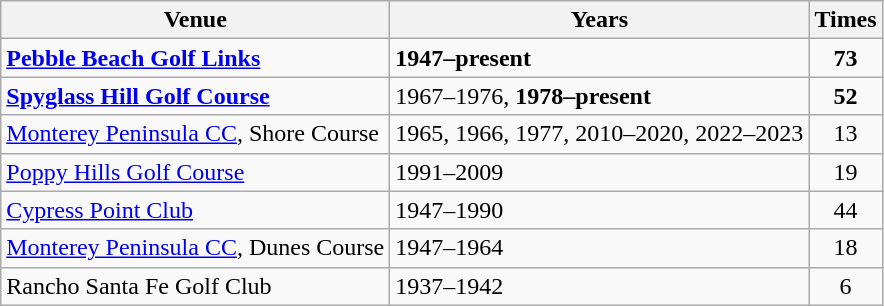<table class="wikitable">
<tr>
<th>Venue</th>
<th>Years</th>
<th>Times</th>
</tr>
<tr>
<td><strong><a href='#'>Pebble Beach Golf Links</a></strong></td>
<td><strong>1947–present</strong></td>
<td align=center><strong>73</strong> </td>
</tr>
<tr>
<td><strong><a href='#'>Spyglass Hill Golf Course</a></strong></td>
<td>1967–1976, <strong>1978–present</strong></td>
<td align=center><strong>52</strong> </td>
</tr>
<tr>
<td><a href='#'>Monterey Peninsula CC</a>, Shore Course</td>
<td>1965, 1966, 1977, 2010–2020, 2022–2023</td>
<td align=center>13 </td>
</tr>
<tr>
<td><a href='#'>Poppy Hills Golf Course</a></td>
<td>1991–2009</td>
<td align=center>19 </td>
</tr>
<tr>
<td><a href='#'>Cypress Point Club</a></td>
<td>1947–1990</td>
<td align=center>44</td>
</tr>
<tr>
<td><a href='#'>Monterey Peninsula CC</a>, Dunes Course</td>
<td>1947–1964</td>
<td align=center>18</td>
</tr>
<tr>
<td>Rancho Santa Fe Golf Club</td>
<td>1937–1942</td>
<td align=center>6</td>
</tr>
</table>
